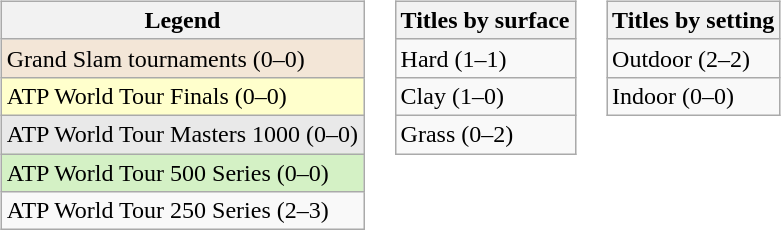<table>
<tr valign="top">
<td><br><table class="wikitable">
<tr>
<th>Legend</th>
</tr>
<tr style="background:#f3e6d7;">
<td>Grand Slam tournaments (0–0)</td>
</tr>
<tr style="background:#ffffcc;">
<td>ATP World Tour Finals (0–0)</td>
</tr>
<tr style="background:#e9e9e9;">
<td>ATP World Tour Masters 1000 (0–0)</td>
</tr>
<tr style="background:#d4f1c5;">
<td>ATP World Tour 500 Series (0–0)</td>
</tr>
<tr>
<td>ATP World Tour 250 Series (2–3)</td>
</tr>
</table>
</td>
<td><br><table class="wikitable">
<tr>
<th>Titles by surface</th>
</tr>
<tr>
<td>Hard (1–1)</td>
</tr>
<tr>
<td>Clay (1–0)</td>
</tr>
<tr>
<td>Grass (0–2)</td>
</tr>
</table>
</td>
<td><br><table class="wikitable">
<tr>
<th>Titles by setting</th>
</tr>
<tr>
<td>Outdoor (2–2)</td>
</tr>
<tr>
<td>Indoor (0–0)</td>
</tr>
</table>
</td>
</tr>
</table>
